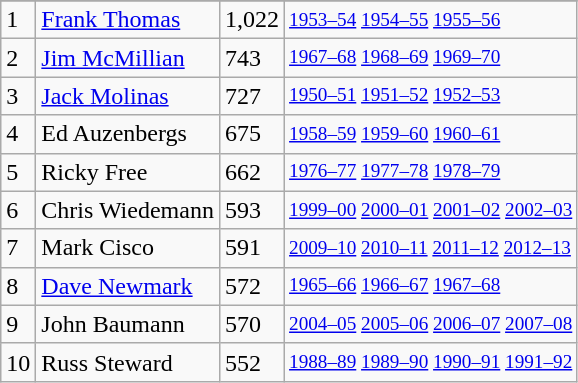<table class="wikitable">
<tr>
</tr>
<tr>
<td>1</td>
<td><a href='#'>Frank Thomas</a></td>
<td>1,022</td>
<td style="font-size:80%;"><a href='#'>1953–54</a> <a href='#'>1954–55</a> <a href='#'>1955–56</a></td>
</tr>
<tr>
<td>2</td>
<td><a href='#'>Jim McMillian</a></td>
<td>743</td>
<td style="font-size:80%;"><a href='#'>1967–68</a> <a href='#'>1968–69</a> <a href='#'>1969–70</a></td>
</tr>
<tr>
<td>3</td>
<td><a href='#'>Jack Molinas</a></td>
<td>727</td>
<td style="font-size:80%;"><a href='#'>1950–51</a> <a href='#'>1951–52</a> <a href='#'>1952–53</a></td>
</tr>
<tr>
<td>4</td>
<td>Ed Auzenbergs</td>
<td>675</td>
<td style="font-size:80%;"><a href='#'>1958–59</a> <a href='#'>1959–60</a> <a href='#'>1960–61</a></td>
</tr>
<tr>
<td>5</td>
<td>Ricky Free</td>
<td>662</td>
<td style="font-size:80%;"><a href='#'>1976–77</a> <a href='#'>1977–78</a> <a href='#'>1978–79</a></td>
</tr>
<tr>
<td>6</td>
<td>Chris Wiedemann</td>
<td>593</td>
<td style="font-size:80%;"><a href='#'>1999–00</a> <a href='#'>2000–01</a> <a href='#'>2001–02</a> <a href='#'>2002–03</a></td>
</tr>
<tr>
<td>7</td>
<td>Mark Cisco</td>
<td>591</td>
<td style="font-size:80%;"><a href='#'>2009–10</a> <a href='#'>2010–11</a> <a href='#'>2011–12</a> <a href='#'>2012–13</a></td>
</tr>
<tr>
<td>8</td>
<td><a href='#'>Dave Newmark</a></td>
<td>572</td>
<td style="font-size:80%;"><a href='#'>1965–66</a> <a href='#'>1966–67</a> <a href='#'>1967–68</a></td>
</tr>
<tr>
<td>9</td>
<td>John Baumann</td>
<td>570</td>
<td style="font-size:80%;"><a href='#'>2004–05</a> <a href='#'>2005–06</a> <a href='#'>2006–07</a> <a href='#'>2007–08</a></td>
</tr>
<tr>
<td>10</td>
<td>Russ Steward</td>
<td>552</td>
<td style="font-size:80%;"><a href='#'>1988–89</a> <a href='#'>1989–90</a> <a href='#'>1990–91</a> <a href='#'>1991–92</a></td>
</tr>
</table>
